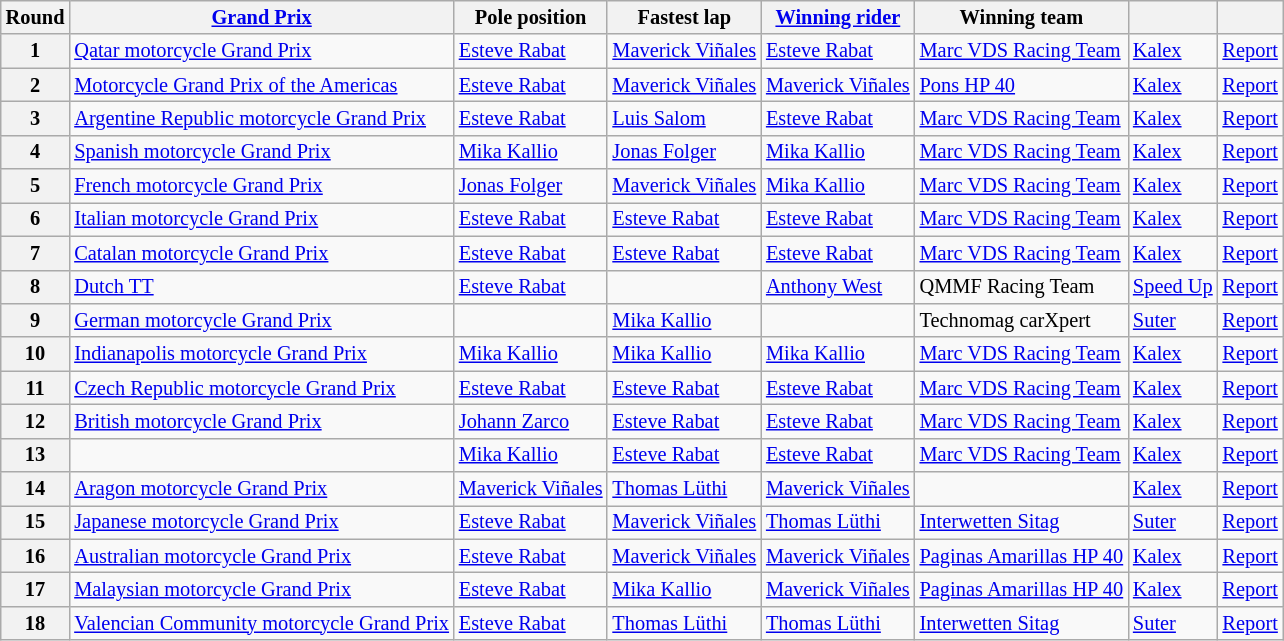<table class="wikitable sortable" style="font-size: 85%">
<tr>
<th>Round</th>
<th><a href='#'>Grand Prix</a></th>
<th>Pole position</th>
<th>Fastest lap</th>
<th><a href='#'>Winning rider</a></th>
<th>Winning team</th>
<th></th>
<th class="unsortable"></th>
</tr>
<tr>
<th>1</th>
<td> <a href='#'>Qatar motorcycle Grand Prix</a></td>
<td> <a href='#'>Esteve Rabat</a></td>
<td> <a href='#'>Maverick Viñales</a></td>
<td> <a href='#'>Esteve Rabat</a></td>
<td> <a href='#'>Marc VDS Racing Team</a></td>
<td> <a href='#'>Kalex</a></td>
<td><a href='#'>Report</a></td>
</tr>
<tr>
<th>2</th>
<td> <a href='#'>Motorcycle Grand Prix of the Americas</a></td>
<td> <a href='#'>Esteve Rabat</a></td>
<td> <a href='#'>Maverick Viñales</a></td>
<td> <a href='#'>Maverick Viñales</a></td>
<td> <a href='#'>Pons HP 40</a></td>
<td> <a href='#'>Kalex</a></td>
<td><a href='#'>Report</a></td>
</tr>
<tr>
<th>3</th>
<td> <a href='#'>Argentine Republic motorcycle Grand Prix</a></td>
<td> <a href='#'>Esteve Rabat</a></td>
<td> <a href='#'>Luis Salom</a></td>
<td> <a href='#'>Esteve Rabat</a></td>
<td> <a href='#'>Marc VDS Racing Team</a></td>
<td> <a href='#'>Kalex</a></td>
<td><a href='#'>Report</a></td>
</tr>
<tr>
<th>4</th>
<td> <a href='#'>Spanish motorcycle Grand Prix</a></td>
<td> <a href='#'>Mika Kallio</a></td>
<td> <a href='#'>Jonas Folger</a></td>
<td> <a href='#'>Mika Kallio</a></td>
<td> <a href='#'>Marc VDS Racing Team</a></td>
<td> <a href='#'>Kalex</a></td>
<td><a href='#'>Report</a></td>
</tr>
<tr>
<th>5</th>
<td> <a href='#'>French motorcycle Grand Prix</a></td>
<td> <a href='#'>Jonas Folger</a></td>
<td> <a href='#'>Maverick Viñales</a></td>
<td> <a href='#'>Mika Kallio</a></td>
<td> <a href='#'>Marc VDS Racing Team</a></td>
<td> <a href='#'>Kalex</a></td>
<td><a href='#'>Report</a></td>
</tr>
<tr>
<th>6</th>
<td> <a href='#'>Italian motorcycle Grand Prix</a></td>
<td> <a href='#'>Esteve Rabat</a></td>
<td> <a href='#'>Esteve Rabat</a></td>
<td> <a href='#'>Esteve Rabat</a></td>
<td> <a href='#'>Marc VDS Racing Team</a></td>
<td> <a href='#'>Kalex</a></td>
<td><a href='#'>Report</a></td>
</tr>
<tr>
<th>7</th>
<td> <a href='#'>Catalan motorcycle Grand Prix</a></td>
<td> <a href='#'>Esteve Rabat</a></td>
<td> <a href='#'>Esteve Rabat</a></td>
<td> <a href='#'>Esteve Rabat</a></td>
<td> <a href='#'>Marc VDS Racing Team</a></td>
<td> <a href='#'>Kalex</a></td>
<td><a href='#'>Report</a></td>
</tr>
<tr>
<th>8</th>
<td> <a href='#'>Dutch TT</a></td>
<td> <a href='#'>Esteve Rabat</a></td>
<td></td>
<td> <a href='#'>Anthony West</a></td>
<td> QMMF Racing Team</td>
<td> <a href='#'>Speed Up</a></td>
<td><a href='#'>Report</a></td>
</tr>
<tr>
<th>9</th>
<td> <a href='#'>German motorcycle Grand Prix</a></td>
<td></td>
<td> <a href='#'>Mika Kallio</a></td>
<td></td>
<td> Technomag carXpert</td>
<td> <a href='#'>Suter</a></td>
<td><a href='#'>Report</a></td>
</tr>
<tr>
<th>10</th>
<td> <a href='#'>Indianapolis motorcycle Grand Prix</a></td>
<td> <a href='#'>Mika Kallio</a></td>
<td> <a href='#'>Mika Kallio</a></td>
<td> <a href='#'>Mika Kallio</a></td>
<td> <a href='#'>Marc VDS Racing Team</a></td>
<td> <a href='#'>Kalex</a></td>
<td><a href='#'>Report</a></td>
</tr>
<tr>
<th>11</th>
<td> <a href='#'>Czech Republic motorcycle Grand Prix</a></td>
<td> <a href='#'>Esteve Rabat</a></td>
<td> <a href='#'>Esteve Rabat</a></td>
<td> <a href='#'>Esteve Rabat</a></td>
<td> <a href='#'>Marc VDS Racing Team</a></td>
<td> <a href='#'>Kalex</a></td>
<td><a href='#'>Report</a></td>
</tr>
<tr>
<th>12</th>
<td> <a href='#'>British motorcycle Grand Prix</a></td>
<td> <a href='#'>Johann Zarco</a></td>
<td> <a href='#'>Esteve Rabat</a></td>
<td> <a href='#'>Esteve Rabat</a></td>
<td> <a href='#'>Marc VDS Racing Team</a></td>
<td> <a href='#'>Kalex</a></td>
<td><a href='#'>Report</a></td>
</tr>
<tr>
<th>13</th>
<td></td>
<td> <a href='#'>Mika Kallio</a></td>
<td> <a href='#'>Esteve Rabat</a></td>
<td> <a href='#'>Esteve Rabat</a></td>
<td> <a href='#'>Marc VDS Racing Team</a></td>
<td> <a href='#'>Kalex</a></td>
<td><a href='#'>Report</a></td>
</tr>
<tr>
<th>14</th>
<td> <a href='#'>Aragon motorcycle Grand Prix</a></td>
<td> <a href='#'>Maverick Viñales</a></td>
<td> <a href='#'>Thomas Lüthi</a></td>
<td> <a href='#'>Maverick Viñales</a></td>
<td></td>
<td> <a href='#'>Kalex</a></td>
<td><a href='#'>Report</a></td>
</tr>
<tr>
<th>15</th>
<td> <a href='#'>Japanese motorcycle Grand Prix</a></td>
<td> <a href='#'>Esteve Rabat</a></td>
<td> <a href='#'>Maverick Viñales</a></td>
<td> <a href='#'>Thomas Lüthi</a></td>
<td> <a href='#'>Interwetten Sitag</a></td>
<td> <a href='#'>Suter</a></td>
<td><a href='#'>Report</a></td>
</tr>
<tr>
<th>16</th>
<td> <a href='#'>Australian motorcycle Grand Prix</a></td>
<td> <a href='#'>Esteve Rabat</a></td>
<td> <a href='#'>Maverick Viñales</a></td>
<td> <a href='#'>Maverick Viñales</a></td>
<td> <a href='#'>Paginas Amarillas HP 40</a></td>
<td> <a href='#'>Kalex</a></td>
<td><a href='#'>Report</a></td>
</tr>
<tr>
<th>17</th>
<td> <a href='#'>Malaysian motorcycle Grand Prix</a></td>
<td> <a href='#'>Esteve Rabat</a></td>
<td> <a href='#'>Mika Kallio</a></td>
<td> <a href='#'>Maverick Viñales</a></td>
<td> <a href='#'>Paginas Amarillas HP 40</a></td>
<td> <a href='#'>Kalex</a></td>
<td><a href='#'>Report</a></td>
</tr>
<tr>
<th>18</th>
<td> <a href='#'>Valencian Community motorcycle Grand Prix</a></td>
<td> <a href='#'>Esteve Rabat</a></td>
<td> <a href='#'>Thomas Lüthi</a></td>
<td> <a href='#'>Thomas Lüthi</a></td>
<td> <a href='#'>Interwetten Sitag</a></td>
<td> <a href='#'>Suter</a></td>
<td><a href='#'>Report</a></td>
</tr>
</table>
